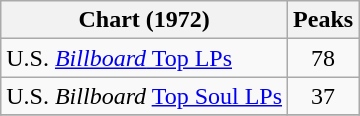<table class="wikitable">
<tr>
<th>Chart (1972)</th>
<th>Peaks<br></th>
</tr>
<tr>
<td>U.S. <a href='#'><em>Billboard</em> Top LPs</a></td>
<td align="center">78</td>
</tr>
<tr>
<td>U.S. <em>Billboard</em> <a href='#'>Top Soul LPs</a></td>
<td align="center">37</td>
</tr>
<tr>
</tr>
</table>
